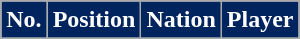<table class="wikitable sortable">
<tr>
<th style="background:#00245D; color:#fff;" scope=col>No.</th>
<th style="background:#00245D; color:#fff;" scope=col>Position</th>
<th style="background:#00245D; color:#fff;" scope=col>Nation</th>
<th style="background:#00245D; color:#fff;" scope=col>Player</th>
</tr>
<tr>
</tr>
</table>
